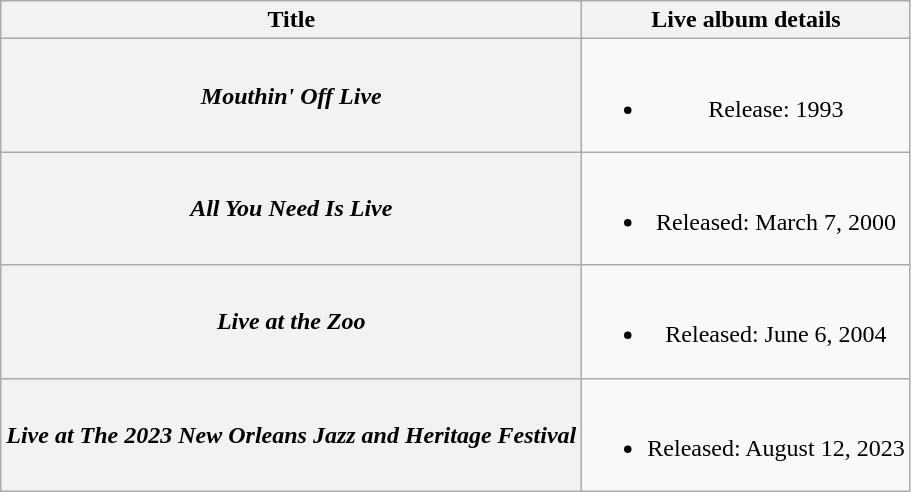<table class="wikitable plainrowheaders" style="text-align:center;">
<tr>
<th scope="col">Title</th>
<th scope="col">Live album details</th>
</tr>
<tr>
<th scope="row"><em>Mouthin' Off Live</em></th>
<td><br><ul><li>Release: 1993</li></ul></td>
</tr>
<tr>
<th scope="row"><em>All You Need Is Live</em></th>
<td><br><ul><li>Released: March 7, 2000</li></ul></td>
</tr>
<tr>
<th scope="row"><em>Live at the Zoo</em></th>
<td><br><ul><li>Released: June 6, 2004</li></ul></td>
</tr>
<tr>
<th scope="row"><em>Live at The 2023 New Orleans Jazz and Heritage Festival</em></th>
<td><br><ul><li>Released: August 12, 2023</li></ul></td>
</tr>
</table>
